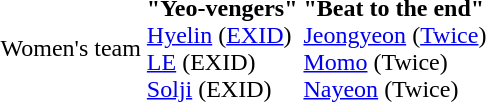<table>
<tr>
<td>Women's team</td>
<td><strong>"Yeo-vengers"</strong><br><a href='#'>Hyelin</a> (<a href='#'>EXID</a>)<br><a href='#'>LE</a> (EXID)<br><a href='#'>Solji</a> (EXID)</td>
<td><strong>"Beat to the end"</strong><br><a href='#'>Jeongyeon</a> (<a href='#'>Twice</a>)<br><a href='#'>Momo</a> (Twice)<br><a href='#'>Nayeon</a> (Twice)</td>
<td></td>
</tr>
</table>
